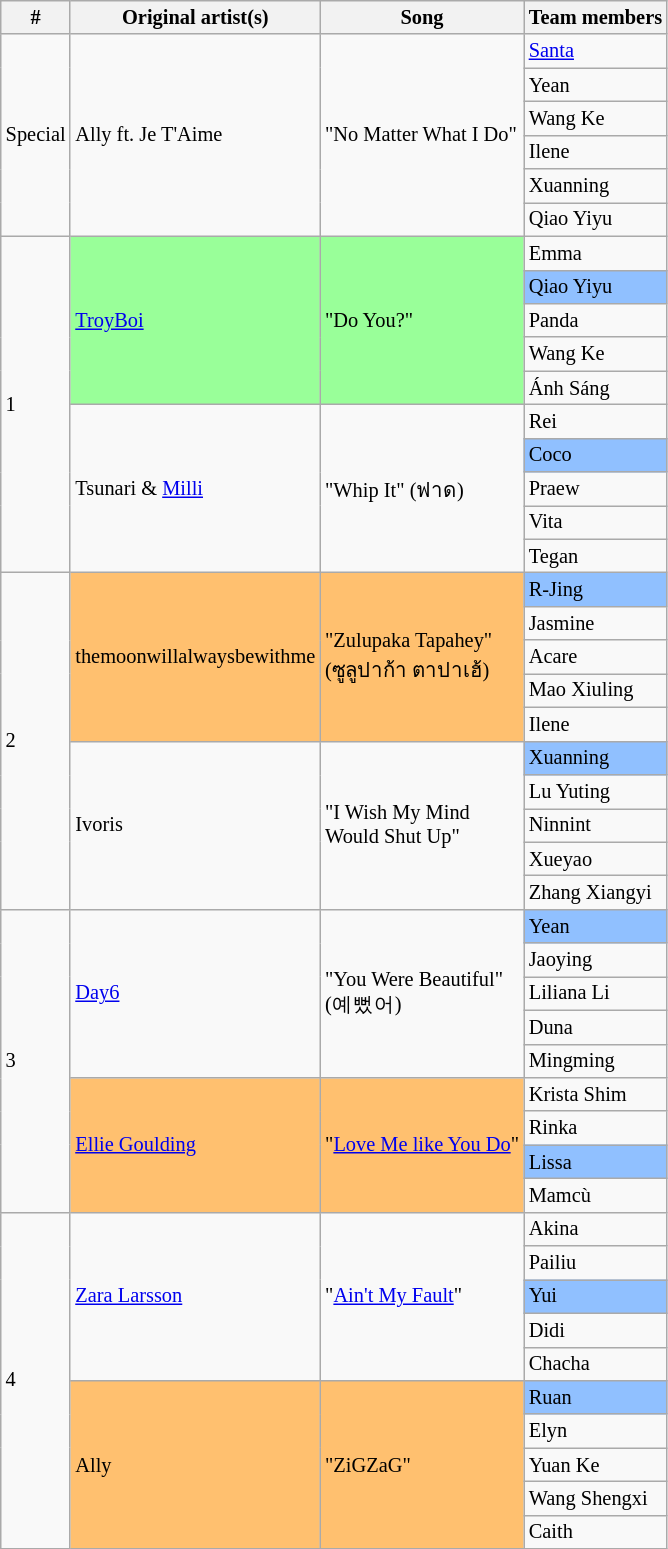<table class="wikitable sortable" style="font-size: 85%; white-space: nowrap;">
<tr>
<th>#</th>
<th>Original artist(s)</th>
<th>Song</th>
<th>Team members</th>
</tr>
<tr>
<td rowspan="6">Special</td>
<td rowspan="6">Ally ft. Je T'Aime</td>
<td rowspan="6">"No Matter What I Do"</td>
<td><a href='#'>Santa</a></td>
</tr>
<tr>
<td>Yean</td>
</tr>
<tr>
<td>Wang Ke</td>
</tr>
<tr>
<td>Ilene</td>
</tr>
<tr>
<td>Xuanning</td>
</tr>
<tr>
<td>Qiao Yiyu</td>
</tr>
<tr>
<td rowspan="10">1</td>
<td rowspan="5" style="background:#99FF99"><a href='#'>TroyBoi</a></td>
<td rowspan="5" style="background:#99FF99">"Do You?"</td>
<td>Emma</td>
</tr>
<tr>
<td style="background:#90C0FF">Qiao Yiyu</td>
</tr>
<tr>
<td>Panda</td>
</tr>
<tr>
<td>Wang Ke</td>
</tr>
<tr>
<td>Ánh Sáng</td>
</tr>
<tr>
<td rowspan="5">Tsunari & <a href='#'>Milli</a></td>
<td rowspan="5">"Whip It" (ฟาด)</td>
<td>Rei</td>
</tr>
<tr>
<td style="background:#90C0FF">Coco</td>
</tr>
<tr>
<td>Praew</td>
</tr>
<tr>
<td>Vita</td>
</tr>
<tr>
<td>Tegan</td>
</tr>
<tr>
<td rowspan="10">2</td>
<td rowspan="5" style="background:#FFC06F">themoonwillalwaysbewithme</td>
<td rowspan="5" style="background:#FFC06F">"Zulupaka Tapahey"<br>(ซูลูปาก้า ตาปาเฮ้)</td>
<td style="background:#90C0FF">R-Jing</td>
</tr>
<tr>
<td>Jasmine</td>
</tr>
<tr>
<td>Acare</td>
</tr>
<tr>
<td>Mao Xiuling</td>
</tr>
<tr>
<td>Ilene</td>
</tr>
<tr>
<td rowspan="5">Ivoris</td>
<td rowspan="5">"I Wish My Mind<br>Would Shut Up"</td>
<td style="background:#90C0FF">Xuanning</td>
</tr>
<tr>
<td>Lu Yuting</td>
</tr>
<tr>
<td>Ninnint</td>
</tr>
<tr>
<td>Xueyao</td>
</tr>
<tr>
<td>Zhang Xiangyi</td>
</tr>
<tr>
<td rowspan="9">3</td>
<td rowspan="5"><a href='#'>Day6</a></td>
<td rowspan="5">"You Were Beautiful"<br>(예뻤어)</td>
<td style="background:#90C0FF">Yean</td>
</tr>
<tr>
<td>Jaoying</td>
</tr>
<tr>
<td>Liliana Li</td>
</tr>
<tr>
<td>Duna</td>
</tr>
<tr>
<td>Mingming</td>
</tr>
<tr>
<td rowspan="4" style="background:#FFC06F"><a href='#'>Ellie Goulding</a></td>
<td rowspan="4" style="background:#FFC06F">"<a href='#'>Love Me like You Do</a>"</td>
<td>Krista Shim</td>
</tr>
<tr>
<td>Rinka</td>
</tr>
<tr>
<td style="background:#90C0FF">Lissa</td>
</tr>
<tr>
<td>Mamcù</td>
</tr>
<tr>
<td rowspan="10">4</td>
<td rowspan="5"><a href='#'>Zara Larsson</a></td>
<td rowspan="5">"<a href='#'>Ain't My Fault</a>"</td>
<td>Akina</td>
</tr>
<tr>
<td>Pailiu</td>
</tr>
<tr>
<td style="background:#90C0FF">Yui</td>
</tr>
<tr>
<td>Didi</td>
</tr>
<tr>
<td>Chacha</td>
</tr>
<tr>
<td rowspan="5" style="background:#FFC06F">Ally</td>
<td rowspan="5" style="background:#FFC06F">"ZiGZaG"</td>
<td style="background:#90C0FF">Ruan</td>
</tr>
<tr>
<td>Elyn</td>
</tr>
<tr>
<td>Yuan Ke</td>
</tr>
<tr>
<td>Wang Shengxi</td>
</tr>
<tr>
<td>Caith</td>
</tr>
</table>
